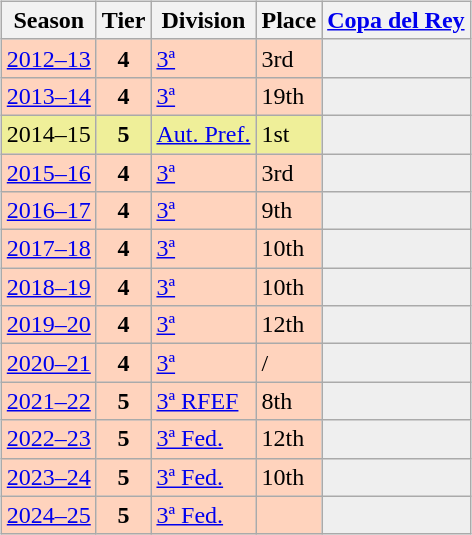<table>
<tr>
<td valign="top" width=49%><br><table class="wikitable">
<tr style="background:#f0f6fa;">
<th>Season</th>
<th>Tier</th>
<th>Division</th>
<th>Place</th>
<th><a href='#'>Copa del Rey</a></th>
</tr>
<tr>
<td style="background:#FFD3BD;"><a href='#'>2012–13</a></td>
<th style="background:#FFD3BD;">4</th>
<td style="background:#FFD3BD;"><a href='#'>3ª</a></td>
<td style="background:#FFD3BD;">3rd</td>
<td style="background:#efefef;"></td>
</tr>
<tr>
<td style="background:#FFD3BD;"><a href='#'>2013–14</a></td>
<th style="background:#FFD3BD;">4</th>
<td style="background:#FFD3BD;"><a href='#'>3ª</a></td>
<td style="background:#FFD3BD;">19th</td>
<td style="background:#efefef;"></td>
</tr>
<tr>
<td style="background:#EFEF99;">2014–15</td>
<th style="background:#EFEF99;">5</th>
<td style="background:#EFEF99;"><a href='#'>Aut. Pref.</a></td>
<td style="background:#EFEF99;">1st</td>
<th style="background:#efefef;"></th>
</tr>
<tr>
<td style="background:#FFD3BD;"><a href='#'>2015–16</a></td>
<th style="background:#FFD3BD;">4</th>
<td style="background:#FFD3BD;"><a href='#'>3ª</a></td>
<td style="background:#FFD3BD;">3rd</td>
<td style="background:#efefef;"></td>
</tr>
<tr>
<td style="background:#FFD3BD;"><a href='#'>2016–17</a></td>
<th style="background:#FFD3BD;">4</th>
<td style="background:#FFD3BD;"><a href='#'>3ª</a></td>
<td style="background:#FFD3BD;">9th</td>
<td style="background:#efefef;"></td>
</tr>
<tr>
<td style="background:#FFD3BD;"><a href='#'>2017–18</a></td>
<th style="background:#FFD3BD;">4</th>
<td style="background:#FFD3BD;"><a href='#'>3ª</a></td>
<td style="background:#FFD3BD;">10th</td>
<td style="background:#efefef;"></td>
</tr>
<tr>
<td style="background:#FFD3BD;"><a href='#'>2018–19</a></td>
<th style="background:#FFD3BD;">4</th>
<td style="background:#FFD3BD;"><a href='#'>3ª</a></td>
<td style="background:#FFD3BD;">10th</td>
<td style="background:#efefef;"></td>
</tr>
<tr>
<td style="background:#FFD3BD;"><a href='#'>2019–20</a></td>
<th style="background:#FFD3BD;">4</th>
<td style="background:#FFD3BD;"><a href='#'>3ª</a></td>
<td style="background:#FFD3BD;">12th</td>
<td style="background:#efefef;"></td>
</tr>
<tr>
<td style="background:#FFD3BD;"><a href='#'>2020–21</a></td>
<th style="background:#FFD3BD;">4</th>
<td style="background:#FFD3BD;"><a href='#'>3ª</a></td>
<td style="background:#FFD3BD;"> / </td>
<td style="background:#efefef;"></td>
</tr>
<tr>
<td style="background:#FFD3BD;"><a href='#'>2021–22</a></td>
<th style="background:#FFD3BD;">5</th>
<td style="background:#FFD3BD;"><a href='#'>3ª RFEF</a></td>
<td style="background:#FFD3BD;">8th</td>
<td style="background:#efefef;"></td>
</tr>
<tr>
<td style="background:#FFD3BD;"><a href='#'>2022–23</a></td>
<th style="background:#FFD3BD;">5</th>
<td style="background:#FFD3BD;"><a href='#'>3ª Fed.</a></td>
<td style="background:#FFD3BD;">12th</td>
<td style="background:#efefef;"></td>
</tr>
<tr>
<td style="background:#FFD3BD;"><a href='#'>2023–24</a></td>
<th style="background:#FFD3BD;">5</th>
<td style="background:#FFD3BD;"><a href='#'>3ª Fed.</a></td>
<td style="background:#FFD3BD;">10th</td>
<td style="background:#efefef;"></td>
</tr>
<tr>
<td style="background:#FFD3BD;"><a href='#'>2024–25</a></td>
<th style="background:#FFD3BD;">5</th>
<td style="background:#FFD3BD;"><a href='#'>3ª Fed.</a></td>
<td style="background:#FFD3BD;"></td>
<td style="background:#efefef;"></td>
</tr>
</table>
</td>
</tr>
</table>
